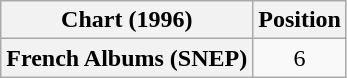<table class="wikitable plainrowheaders" style="text-align:center">
<tr>
<th scope="col">Chart (1996)</th>
<th scope="col">Position</th>
</tr>
<tr>
<th scope="row">French Albums (SNEP)</th>
<td>6</td>
</tr>
</table>
